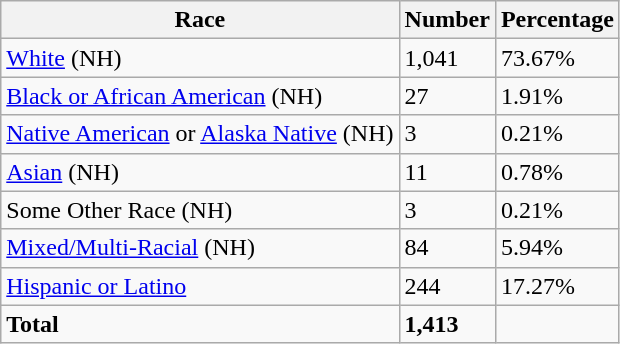<table class="wikitable">
<tr>
<th>Race</th>
<th>Number</th>
<th>Percentage</th>
</tr>
<tr>
<td><a href='#'>White</a> (NH)</td>
<td>1,041</td>
<td>73.67%</td>
</tr>
<tr>
<td><a href='#'>Black or African American</a> (NH)</td>
<td>27</td>
<td>1.91%</td>
</tr>
<tr>
<td><a href='#'>Native American</a> or <a href='#'>Alaska Native</a> (NH)</td>
<td>3</td>
<td>0.21%</td>
</tr>
<tr>
<td><a href='#'>Asian</a> (NH)</td>
<td>11</td>
<td>0.78%</td>
</tr>
<tr>
<td>Some Other Race (NH)</td>
<td>3</td>
<td>0.21%</td>
</tr>
<tr>
<td><a href='#'>Mixed/Multi-Racial</a> (NH)</td>
<td>84</td>
<td>5.94%</td>
</tr>
<tr>
<td><a href='#'>Hispanic or Latino</a></td>
<td>244</td>
<td>17.27%</td>
</tr>
<tr>
<td><strong>Total</strong></td>
<td><strong>1,413</strong></td>
<td></td>
</tr>
</table>
